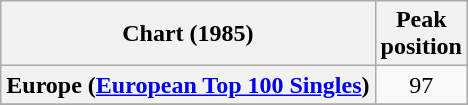<table class="wikitable sortable plainrowheaders" style="text-align:center">
<tr>
<th scope="col">Chart (1985)</th>
<th scope="col">Peak<br>position</th>
</tr>
<tr>
<th scope="row">Europe (<a href='#'>European Top 100 Singles</a>)</th>
<td>97</td>
</tr>
<tr>
</tr>
<tr>
</tr>
</table>
